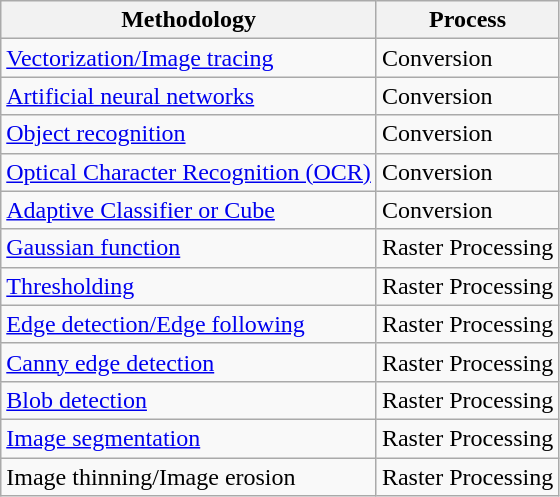<table class="wikitable">
<tr>
<th>Methodology</th>
<th>Process</th>
</tr>
<tr>
<td><a href='#'>Vectorization/Image tracing</a></td>
<td>Conversion</td>
</tr>
<tr>
<td><a href='#'>Artificial neural networks</a></td>
<td>Conversion</td>
</tr>
<tr>
<td><a href='#'>Object recognition</a></td>
<td>Conversion</td>
</tr>
<tr>
<td><a href='#'>Optical Character Recognition (OCR)</a></td>
<td>Conversion</td>
</tr>
<tr>
<td><a href='#'>Adaptive Classifier or Cube</a></td>
<td>Conversion</td>
</tr>
<tr>
<td><a href='#'>Gaussian function</a></td>
<td>Raster Processing</td>
</tr>
<tr>
<td><a href='#'>Thresholding</a></td>
<td>Raster Processing</td>
</tr>
<tr>
<td><a href='#'>Edge detection/Edge following</a></td>
<td>Raster Processing</td>
</tr>
<tr>
<td><a href='#'>Canny edge detection</a></td>
<td>Raster Processing</td>
</tr>
<tr>
<td><a href='#'>Blob detection</a></td>
<td>Raster Processing</td>
</tr>
<tr>
<td><a href='#'>Image segmentation</a></td>
<td>Raster Processing</td>
</tr>
<tr>
<td>Image thinning/Image erosion</td>
<td>Raster Processing</td>
</tr>
</table>
